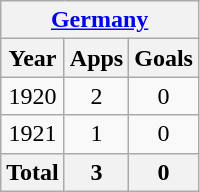<table class="wikitable" style="text-align:center">
<tr>
<th colspan=3><a href='#'>Germany</a></th>
</tr>
<tr>
<th>Year</th>
<th>Apps</th>
<th>Goals</th>
</tr>
<tr>
<td>1920</td>
<td>2</td>
<td>0</td>
</tr>
<tr>
<td>1921</td>
<td>1</td>
<td>0</td>
</tr>
<tr>
<th>Total</th>
<th>3</th>
<th>0</th>
</tr>
</table>
